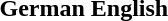<table>
<tr>
<th>German</th>
<th>English</th>
</tr>
<tr>
<td></td>
<td></td>
</tr>
</table>
